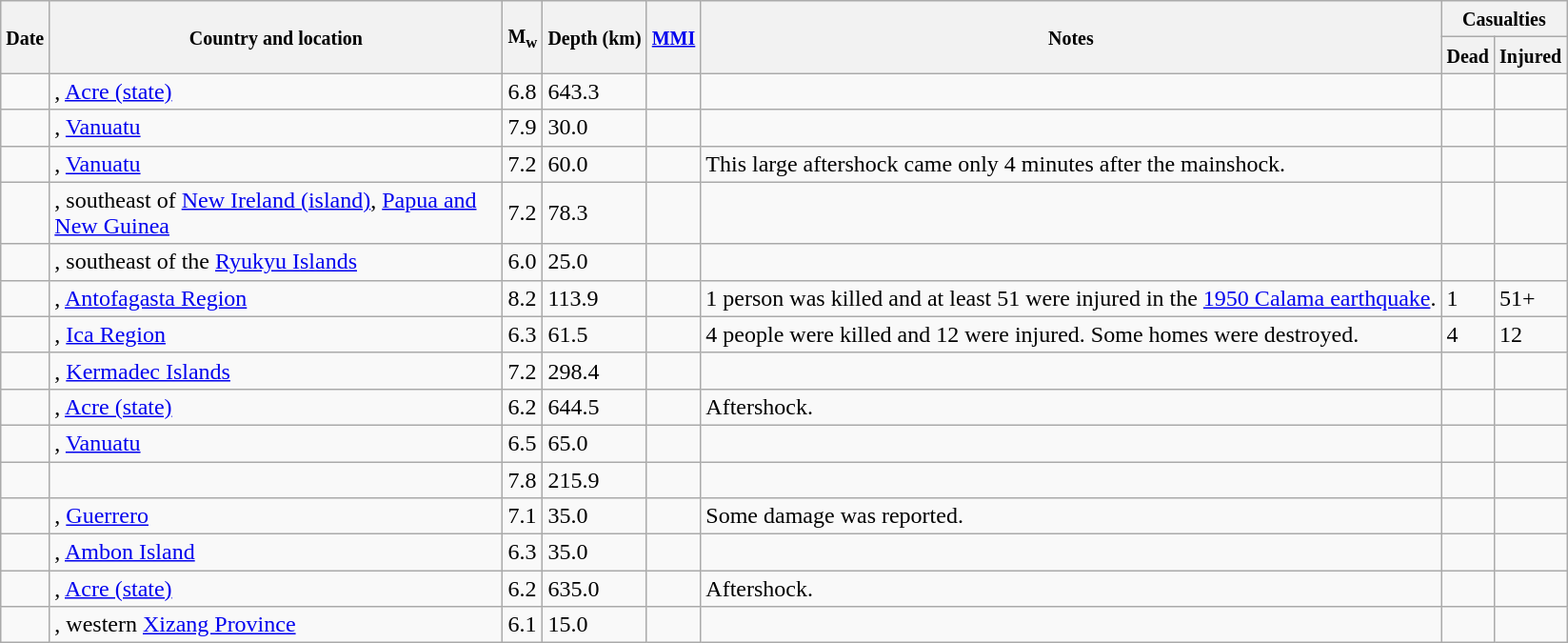<table class="wikitable sortable sort-under" style="border:1px black; margin-left:1em;">
<tr>
<th rowspan="2"><small>Date</small></th>
<th rowspan="2" style="width: 310px"><small>Country and location</small></th>
<th rowspan="2"><small>M<sub>w</sub></small></th>
<th rowspan="2"><small>Depth (km)</small></th>
<th rowspan="2"><small><a href='#'>MMI</a></small></th>
<th rowspan="2" class="unsortable"><small>Notes</small></th>
<th colspan="2"><small>Casualties</small></th>
</tr>
<tr>
<th><small>Dead</small></th>
<th><small>Injured</small></th>
</tr>
<tr>
<td></td>
<td>, <a href='#'>Acre (state)</a></td>
<td>6.8</td>
<td>643.3</td>
<td></td>
<td></td>
<td></td>
<td></td>
</tr>
<tr>
<td></td>
<td>, <a href='#'>Vanuatu</a></td>
<td>7.9</td>
<td>30.0</td>
<td></td>
<td></td>
<td></td>
<td></td>
</tr>
<tr>
<td></td>
<td>, <a href='#'>Vanuatu</a></td>
<td>7.2</td>
<td>60.0</td>
<td></td>
<td>This large aftershock came only 4 minutes after the mainshock.</td>
<td></td>
<td></td>
</tr>
<tr>
<td></td>
<td>, southeast of <a href='#'>New Ireland (island)</a>, <a href='#'>Papua and New Guinea</a></td>
<td>7.2</td>
<td>78.3</td>
<td></td>
<td></td>
<td></td>
<td></td>
</tr>
<tr>
<td></td>
<td>, southeast of the <a href='#'>Ryukyu Islands</a></td>
<td>6.0</td>
<td>25.0</td>
<td></td>
<td></td>
<td></td>
<td></td>
</tr>
<tr>
<td></td>
<td>, <a href='#'>Antofagasta Region</a></td>
<td>8.2</td>
<td>113.9</td>
<td></td>
<td>1 person was killed and at least 51 were injured in the <a href='#'>1950 Calama earthquake</a>.</td>
<td>1</td>
<td>51+</td>
</tr>
<tr>
<td></td>
<td>, <a href='#'>Ica Region</a></td>
<td>6.3</td>
<td>61.5</td>
<td></td>
<td>4 people were killed and 12 were injured. Some homes were destroyed.</td>
<td>4</td>
<td>12</td>
</tr>
<tr>
<td></td>
<td>, <a href='#'>Kermadec Islands</a></td>
<td>7.2</td>
<td>298.4</td>
<td></td>
<td></td>
<td></td>
<td></td>
</tr>
<tr>
<td></td>
<td>, <a href='#'>Acre (state)</a></td>
<td>6.2</td>
<td>644.5</td>
<td></td>
<td>Aftershock.</td>
<td></td>
<td></td>
</tr>
<tr>
<td></td>
<td>, <a href='#'>Vanuatu</a></td>
<td>6.5</td>
<td>65.0</td>
<td></td>
<td></td>
<td></td>
<td></td>
</tr>
<tr>
<td></td>
<td></td>
<td>7.8</td>
<td>215.9</td>
<td></td>
<td></td>
<td></td>
<td></td>
</tr>
<tr>
<td></td>
<td>, <a href='#'>Guerrero</a></td>
<td>7.1</td>
<td>35.0</td>
<td></td>
<td>Some damage was reported.</td>
<td></td>
<td></td>
</tr>
<tr>
<td></td>
<td>, <a href='#'>Ambon Island</a></td>
<td>6.3</td>
<td>35.0</td>
<td></td>
<td></td>
<td></td>
<td></td>
</tr>
<tr>
<td></td>
<td>, <a href='#'>Acre (state)</a></td>
<td>6.2</td>
<td>635.0</td>
<td></td>
<td>Aftershock.</td>
<td></td>
<td></td>
</tr>
<tr>
<td></td>
<td>, western <a href='#'>Xizang Province</a></td>
<td>6.1</td>
<td>15.0</td>
<td></td>
<td></td>
<td></td>
<td></td>
</tr>
</table>
